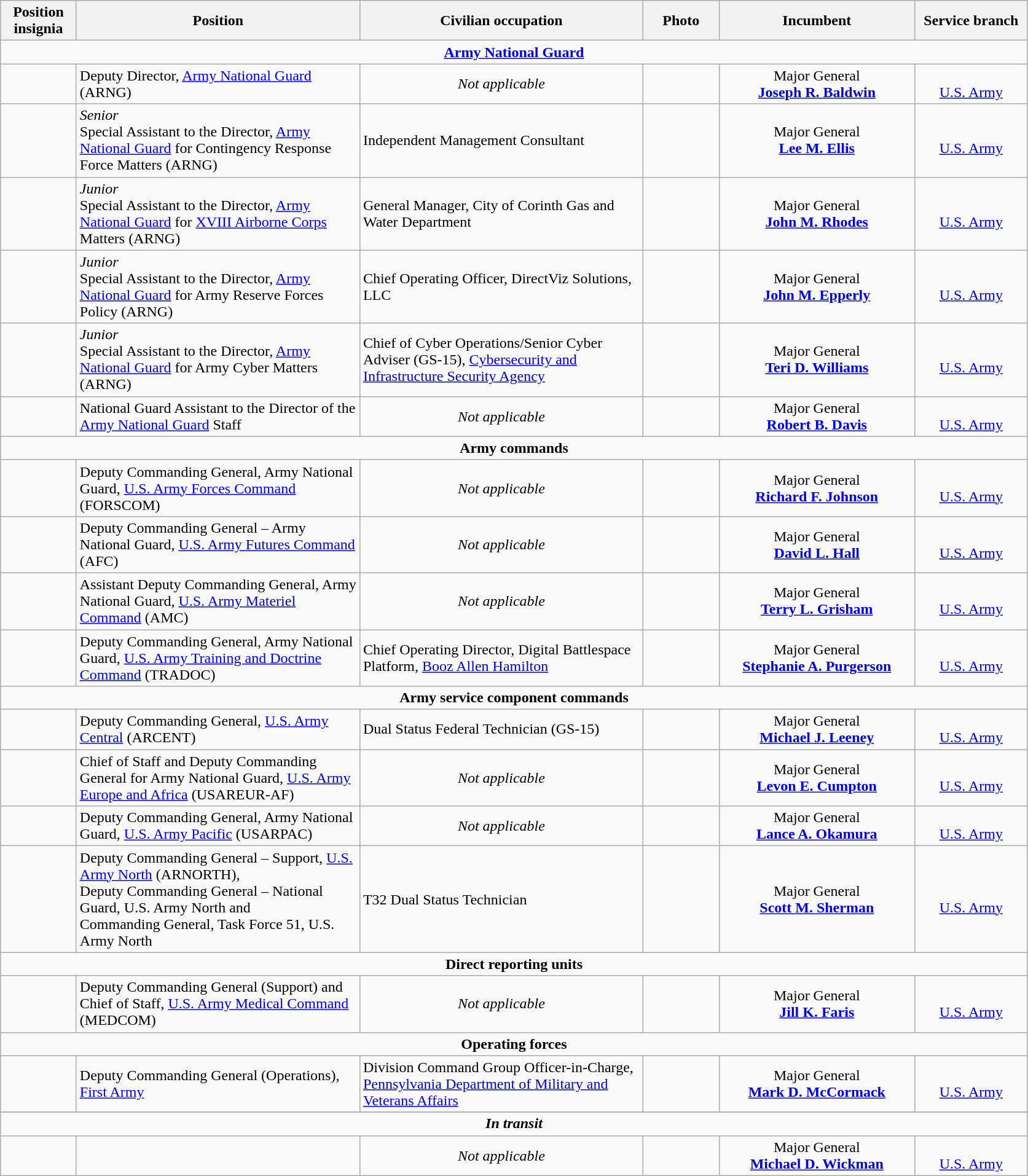<table class="wikitable">
<tr>
<th width="75" style="text-align:center">Position insignia</th>
<th width="300" style="text-align:center">Position</th>
<th width="300" style="text-align:center">Civilian occupation</th>
<th width="75" style="text-align:center">Photo</th>
<th width="205" style="text-align:center">Incumbent</th>
<th width="115" style="text-align:center">Service branch</th>
</tr>
<tr>
<td colspan="6" style="text-align:center"><strong><a href='#'>Army National Guard</a></strong></td>
</tr>
<tr>
<td></td>
<td>Deputy Director, <a href='#'>Army National Guard</a> (ARNG)</td>
<td style="text-align:center"><em>Not applicable</em></td>
<td></td>
<td style="text-align:center">Major General<br><strong><a href='#'>Joseph R. Baldwin</a></strong></td>
<td style="text-align:center"><br><a href='#'>U.S. Army</a></td>
</tr>
<tr>
<td></td>
<td><em>Senior</em><br>Special Assistant to the Director, <a href='#'>Army National Guard</a> for Contingency Response Force Matters (ARNG)</td>
<td>Independent Management Consultant</td>
<td></td>
<td style="text-align:center">Major General<br><strong><a href='#'>Lee M. Ellis</a></strong></td>
<td style="text-align:center"><br><a href='#'>U.S. Army</a></td>
</tr>
<tr>
<td></td>
<td><em>Junior</em><br>Special Assistant to the Director, <a href='#'>Army National Guard</a> for <a href='#'>XVIII Airborne Corps</a> Matters (ARNG)</td>
<td>General Manager, City of Corinth Gas and Water Department</td>
<td></td>
<td style="text-align:center">Major General<br><strong><a href='#'>John M. Rhodes</a></strong></td>
<td style="text-align:center"><br><a href='#'>U.S. Army</a></td>
</tr>
<tr>
<td></td>
<td><em>Junior</em><br>Special Assistant to the Director, <a href='#'>Army National Guard</a> for Army Reserve Forces Policy (ARNG)</td>
<td>Chief Operating Officer, DirectViz Solutions, LLC</td>
<td></td>
<td style="text-align:center">Major General<br><strong><a href='#'>John M. Epperly</a></strong></td>
<td style="text-align:center"><br><a href='#'>U.S. Army</a></td>
</tr>
<tr>
<td></td>
<td><em>Junior</em><br>Special Assistant to the Director, <a href='#'>Army National Guard</a> for Army Cyber Matters (ARNG)</td>
<td>Chief of Cyber Operations/Senior Cyber Adviser (GS-15), <a href='#'>Cybersecurity and Infrastructure Security Agency</a></td>
<td></td>
<td style="text-align:center">Major General<br><strong><a href='#'>Teri D. Williams</a></strong></td>
<td style="text-align:center"><br><a href='#'>U.S. Army</a></td>
</tr>
<tr>
<td></td>
<td>National Guard Assistant to the Director of the <a href='#'>Army National Guard</a> Staff</td>
<td style="text-align:center"><em>Not applicable</em></td>
<td></td>
<td style="text-align:center">Major General<br><strong><a href='#'>Robert B. Davis</a></strong></td>
<td style="text-align:center"><br><a href='#'>U.S. Army</a></td>
</tr>
<tr>
<td colspan="6" style="text-align:center"><strong>Army commands</strong></td>
</tr>
<tr>
<td></td>
<td>Deputy Commanding General, Army National Guard, <a href='#'>U.S. Army Forces Command</a> (FORSCOM)</td>
<td style="text-align:center"><em>Not applicable</em></td>
<td></td>
<td style="text-align:center">Major General<br><strong><a href='#'>Richard F. Johnson</a></strong></td>
<td style="text-align:center"><br><a href='#'>U.S. Army</a></td>
</tr>
<tr>
<td></td>
<td>Deputy Commanding General – Army National Guard,  <a href='#'>U.S. Army Futures Command</a> (AFC)</td>
<td style="text-align:center"><em>Not applicable</em></td>
<td></td>
<td style="text-align:center">Major General<br><strong><a href='#'>David L. Hall</a></strong></td>
<td style="text-align:center"><br><a href='#'>U.S. Army</a></td>
</tr>
<tr>
<td></td>
<td>Assistant Deputy Commanding General, Army National Guard, <a href='#'>U.S. Army Materiel Command</a> (AMC)</td>
<td style="text-align:center"><em>Not applicable</em></td>
<td></td>
<td style="text-align:center">Major General<br><strong><a href='#'>Terry L. Grisham</a></strong></td>
<td style="text-align:center"><br><a href='#'>U.S. Army</a></td>
</tr>
<tr>
<td></td>
<td>Deputy Commanding General, Army National Guard, <a href='#'>U.S. Army Training and Doctrine Command</a> (TRADOC)</td>
<td>Chief Operating Director, Digital Battlespace Platform, <a href='#'>Booz Allen Hamilton</a></td>
<td></td>
<td style="text-align:center">Major General<br><strong><a href='#'>Stephanie A. Purgerson</a></strong></td>
<td style="text-align:center"><br><a href='#'>U.S. Army</a></td>
</tr>
<tr>
<td colspan="6" style="text-align:center"><strong>Army service component commands</strong></td>
</tr>
<tr>
<td></td>
<td>Deputy Commanding General, <a href='#'>U.S. Army Central</a> (ARCENT)</td>
<td>Dual Status Federal Technician (GS-15)</td>
<td></td>
<td style="text-align:center">Major General<br><strong><a href='#'>Michael J. Leeney</a></strong></td>
<td style="text-align:center"><br><a href='#'>U.S. Army</a></td>
</tr>
<tr>
<td></td>
<td>Chief of Staff and Deputy Commanding General for Army National Guard, <a href='#'>U.S. Army Europe and Africa</a> (USAREUR-AF)</td>
<td style="text-align:center"><em>Not applicable</em></td>
<td></td>
<td style="text-align:center">Major General<br><strong><a href='#'>Levon E. Cumpton</a></strong></td>
<td style="text-align:center"><br><a href='#'>U.S. Army</a></td>
</tr>
<tr>
<td></td>
<td>Deputy Commanding General, Army National Guard, <a href='#'>U.S. Army Pacific</a> (USARPAC)</td>
<td style="text-align:center"><em>Not applicable</em></td>
<td></td>
<td style="text-align:center">Major General<br><strong><a href='#'>Lance A. Okamura</a></strong></td>
<td style="text-align:center"><br><a href='#'>U.S. Army</a></td>
</tr>
<tr>
<td></td>
<td>Deputy Commanding General – Support, <a href='#'>U.S. Army North</a> (ARNORTH),<br>Deputy Commanding General – National Guard, U.S. Army North and<br>Commanding General, Task Force 51, U.S. Army North</td>
<td>T32 Dual Status Technician</td>
<td></td>
<td style="text-align:center">Major General<br><strong><a href='#'>Scott M. Sherman</a></strong></td>
<td style="text-align:center"><br><a href='#'>U.S. Army</a></td>
</tr>
<tr>
<td colspan="6" style="text-align:center"><strong>Direct reporting units</strong></td>
</tr>
<tr>
<td></td>
<td>Deputy Commanding General (Support) and Chief of Staff, <a href='#'>U.S. Army Medical Command</a> (MEDCOM)</td>
<td style="text-align:center"><em>Not applicable</em></td>
<td></td>
<td style="text-align:center">Major General<br><strong><a href='#'>Jill K. Faris</a></strong></td>
<td style="text-align:center"><br><a href='#'>U.S. Army</a></td>
</tr>
<tr>
<td colspan="6" style="text-align:center"><strong>Operating forces</strong></td>
</tr>
<tr>
<td></td>
<td>Deputy Commanding General (Operations), <a href='#'>First Army</a></td>
<td>Division Command Group Officer-in-Charge, <a href='#'>Pennsylvania Department of Military and Veterans Affairs</a></td>
<td></td>
<td style="text-align:center">Major General<br><strong><a href='#'>Mark D. McCormack</a></strong></td>
<td style="text-align:center"><br><a href='#'>U.S. Army</a></td>
</tr>
<tr>
</tr>
<tr>
<td colspan="6" style="text-align:center"><strong><em>In transit</em></strong></td>
</tr>
<tr>
<td></td>
<td></td>
<td style="text-align:center"><em>Not applicable</em></td>
<td></td>
<td style="text-align:center">Major General<br><strong><a href='#'>Michael D. Wickman</a></strong></td>
<td style="text-align:center"><br><a href='#'>U.S. Army</a></td>
</tr>
</table>
